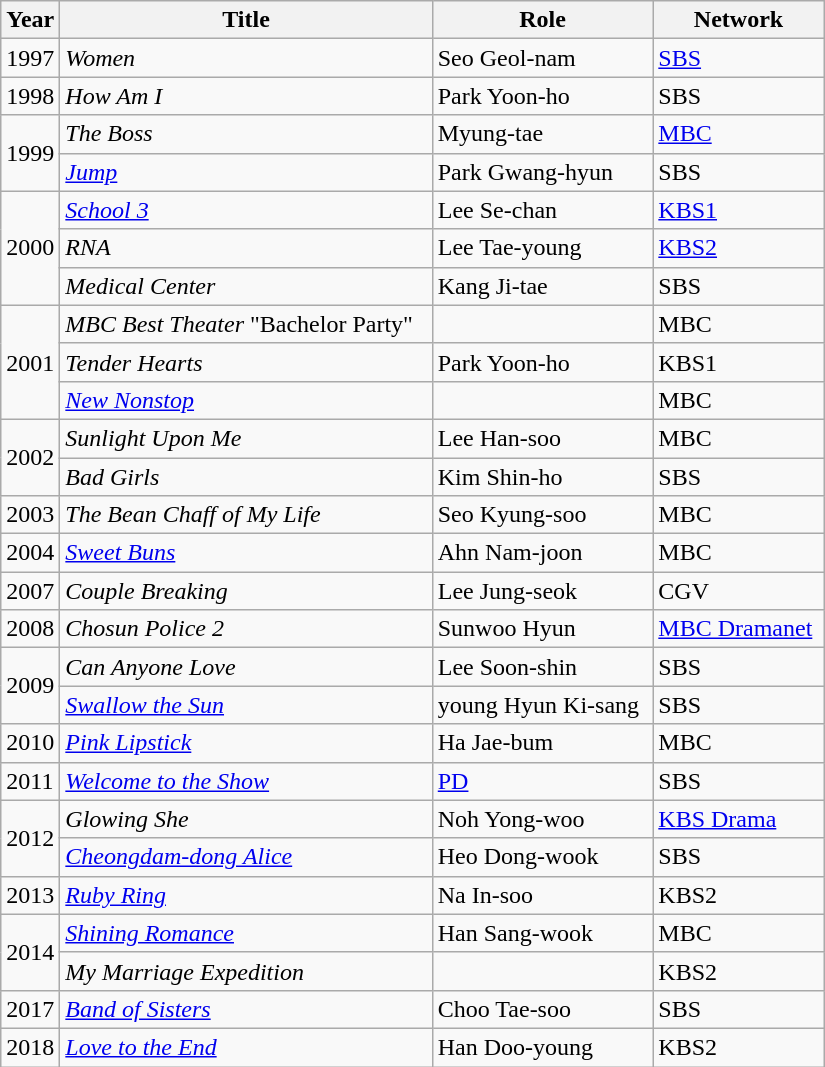<table class="wikitable" style="width:550px">
<tr>
<th width=10>Year</th>
<th>Title</th>
<th>Role</th>
<th>Network</th>
</tr>
<tr>
<td>1997</td>
<td><em>Women</em></td>
<td>Seo Geol-nam</td>
<td><a href='#'>SBS</a></td>
</tr>
<tr>
<td>1998</td>
<td><em>How Am I</em></td>
<td>Park Yoon-ho</td>
<td>SBS</td>
</tr>
<tr>
<td rowspan=2>1999</td>
<td><em>The Boss</em></td>
<td>Myung-tae</td>
<td><a href='#'>MBC</a></td>
</tr>
<tr>
<td><em><a href='#'>Jump</a></em></td>
<td>Park Gwang-hyun</td>
<td>SBS</td>
</tr>
<tr>
<td rowspan=3>2000</td>
<td><em><a href='#'>School 3</a></em></td>
<td>Lee Se-chan</td>
<td><a href='#'>KBS1</a></td>
</tr>
<tr>
<td><em>RNA</em></td>
<td>Lee Tae-young</td>
<td><a href='#'>KBS2</a></td>
</tr>
<tr>
<td><em>Medical Center</em></td>
<td>Kang Ji-tae</td>
<td>SBS</td>
</tr>
<tr>
<td rowspan=3>2001</td>
<td><em>MBC Best Theater</em> "Bachelor Party"</td>
<td></td>
<td>MBC</td>
</tr>
<tr>
<td><em>Tender Hearts</em></td>
<td>Park Yoon-ho</td>
<td>KBS1</td>
</tr>
<tr>
<td><em><a href='#'>New Nonstop</a></em></td>
<td></td>
<td>MBC</td>
</tr>
<tr>
<td rowspan=2>2002</td>
<td><em>Sunlight Upon Me</em></td>
<td>Lee Han-soo</td>
<td>MBC</td>
</tr>
<tr>
<td><em>Bad Girls</em></td>
<td>Kim Shin-ho</td>
<td>SBS</td>
</tr>
<tr>
<td>2003</td>
<td><em>The Bean Chaff of My Life</em></td>
<td>Seo Kyung-soo</td>
<td>MBC</td>
</tr>
<tr>
<td>2004</td>
<td><em><a href='#'>Sweet Buns</a></em></td>
<td>Ahn Nam-joon</td>
<td>MBC</td>
</tr>
<tr>
<td>2007</td>
<td><em>Couple Breaking</em></td>
<td>Lee Jung-seok</td>
<td>CGV</td>
</tr>
<tr>
<td>2008</td>
<td><em>Chosun Police 2</em></td>
<td>Sunwoo Hyun</td>
<td><a href='#'>MBC Dramanet</a></td>
</tr>
<tr>
<td rowspan=2>2009</td>
<td><em>Can Anyone Love</em></td>
<td>Lee Soon-shin</td>
<td>SBS</td>
</tr>
<tr>
<td><em><a href='#'>Swallow the Sun</a></em></td>
<td>young Hyun Ki-sang</td>
<td>SBS</td>
</tr>
<tr>
<td>2010</td>
<td><em><a href='#'>Pink Lipstick</a></em></td>
<td>Ha Jae-bum</td>
<td>MBC</td>
</tr>
<tr>
<td>2011</td>
<td><em><a href='#'>Welcome to the Show</a></em></td>
<td><a href='#'>PD</a></td>
<td>SBS</td>
</tr>
<tr>
<td rowspan=2>2012</td>
<td><em>Glowing She</em> </td>
<td>Noh Yong-woo</td>
<td><a href='#'>KBS Drama</a></td>
</tr>
<tr>
<td><em><a href='#'>Cheongdam-dong Alice</a></em></td>
<td>Heo Dong-wook</td>
<td>SBS</td>
</tr>
<tr>
<td>2013</td>
<td><em><a href='#'>Ruby Ring</a></em></td>
<td>Na In-soo</td>
<td>KBS2</td>
</tr>
<tr>
<td rowspan=2>2014</td>
<td><em><a href='#'>Shining Romance</a></em></td>
<td>Han Sang-wook</td>
<td>MBC</td>
</tr>
<tr>
<td><em>My Marriage Expedition</em></td>
<td></td>
<td>KBS2</td>
</tr>
<tr>
<td>2017</td>
<td><em><a href='#'>Band of Sisters</a></em></td>
<td>Choo Tae-soo</td>
<td>SBS</td>
</tr>
<tr>
<td>2018</td>
<td><em><a href='#'>Love to the End</a></em></td>
<td>Han Doo-young</td>
<td>KBS2</td>
</tr>
</table>
